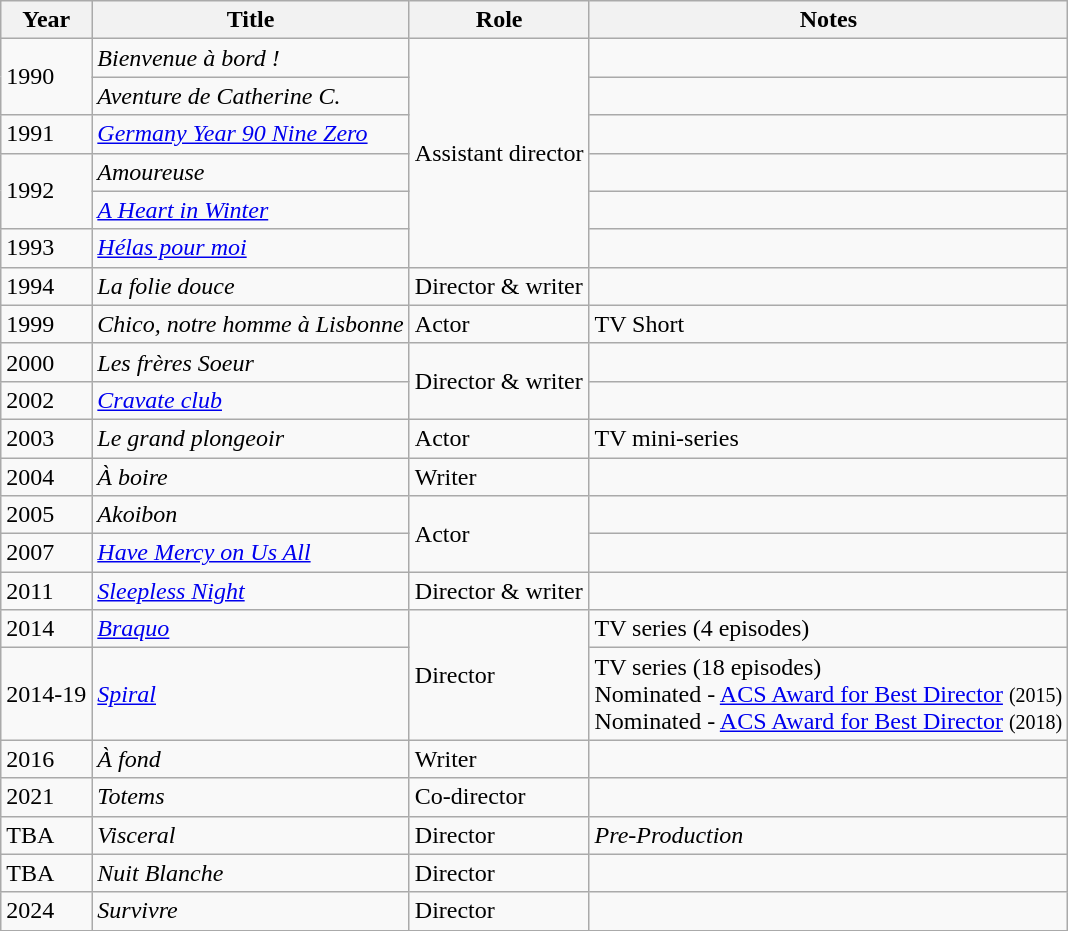<table class="wikitable sortable">
<tr>
<th>Year</th>
<th>Title</th>
<th>Role</th>
<th class="unsortable">Notes</th>
</tr>
<tr>
<td rowspan=2>1990</td>
<td><em>Bienvenue à bord !</em></td>
<td rowspan=6>Assistant director</td>
<td></td>
</tr>
<tr>
<td><em>Aventure de Catherine C.</em></td>
<td></td>
</tr>
<tr>
<td>1991</td>
<td><em><a href='#'>Germany Year 90 Nine Zero</a></em></td>
<td></td>
</tr>
<tr>
<td rowspan=2>1992</td>
<td><em>Amoureuse</em></td>
<td></td>
</tr>
<tr>
<td><em><a href='#'>A Heart in Winter</a></em></td>
<td></td>
</tr>
<tr>
<td>1993</td>
<td><em><a href='#'>Hélas pour moi</a></em></td>
<td></td>
</tr>
<tr>
<td>1994</td>
<td><em>La folie douce</em></td>
<td>Director & writer</td>
<td></td>
</tr>
<tr>
<td>1999</td>
<td><em>Chico, notre homme à Lisbonne</em></td>
<td>Actor</td>
<td>TV Short</td>
</tr>
<tr>
<td>2000</td>
<td><em>Les frères Soeur</em></td>
<td rowspan=2>Director & writer</td>
<td></td>
</tr>
<tr>
<td>2002</td>
<td><em><a href='#'>Cravate club</a></em></td>
<td></td>
</tr>
<tr>
<td>2003</td>
<td><em>Le grand plongeoir</em></td>
<td>Actor</td>
<td>TV mini-series</td>
</tr>
<tr>
<td>2004</td>
<td><em>À boire</em></td>
<td>Writer</td>
<td></td>
</tr>
<tr>
<td>2005</td>
<td><em>Akoibon</em></td>
<td rowspan=2>Actor</td>
<td></td>
</tr>
<tr>
<td>2007</td>
<td><em><a href='#'>Have Mercy on Us All</a></em></td>
<td></td>
</tr>
<tr>
<td>2011</td>
<td><em><a href='#'>Sleepless Night</a></em></td>
<td>Director & writer</td>
<td></td>
</tr>
<tr>
<td>2014</td>
<td><em><a href='#'>Braquo</a></em></td>
<td rowspan=2>Director</td>
<td>TV series (4 episodes)</td>
</tr>
<tr>
<td>2014-19</td>
<td><em><a href='#'>Spiral</a></em></td>
<td>TV series (18 episodes)<br>Nominated - <a href='#'>ACS Award for Best Director</a> <small>(2015)</small><br>Nominated - <a href='#'>ACS Award for Best Director</a> <small>(2018)</small></td>
</tr>
<tr>
<td>2016</td>
<td><em>À fond</em></td>
<td>Writer</td>
<td></td>
</tr>
<tr>
<td>2021</td>
<td><em>Totems</em></td>
<td>Co-director</td>
<td></td>
</tr>
<tr>
<td>TBA</td>
<td><em>Visceral</em></td>
<td>Director</td>
<td><em>Pre-Production</em></td>
</tr>
<tr>
<td>TBA</td>
<td><em>Nuit Blanche</em></td>
<td>Director</td>
<td></td>
</tr>
<tr>
<td>2024</td>
<td><em>Survivre</em></td>
<td>Director</td>
<td></td>
</tr>
<tr>
</tr>
</table>
